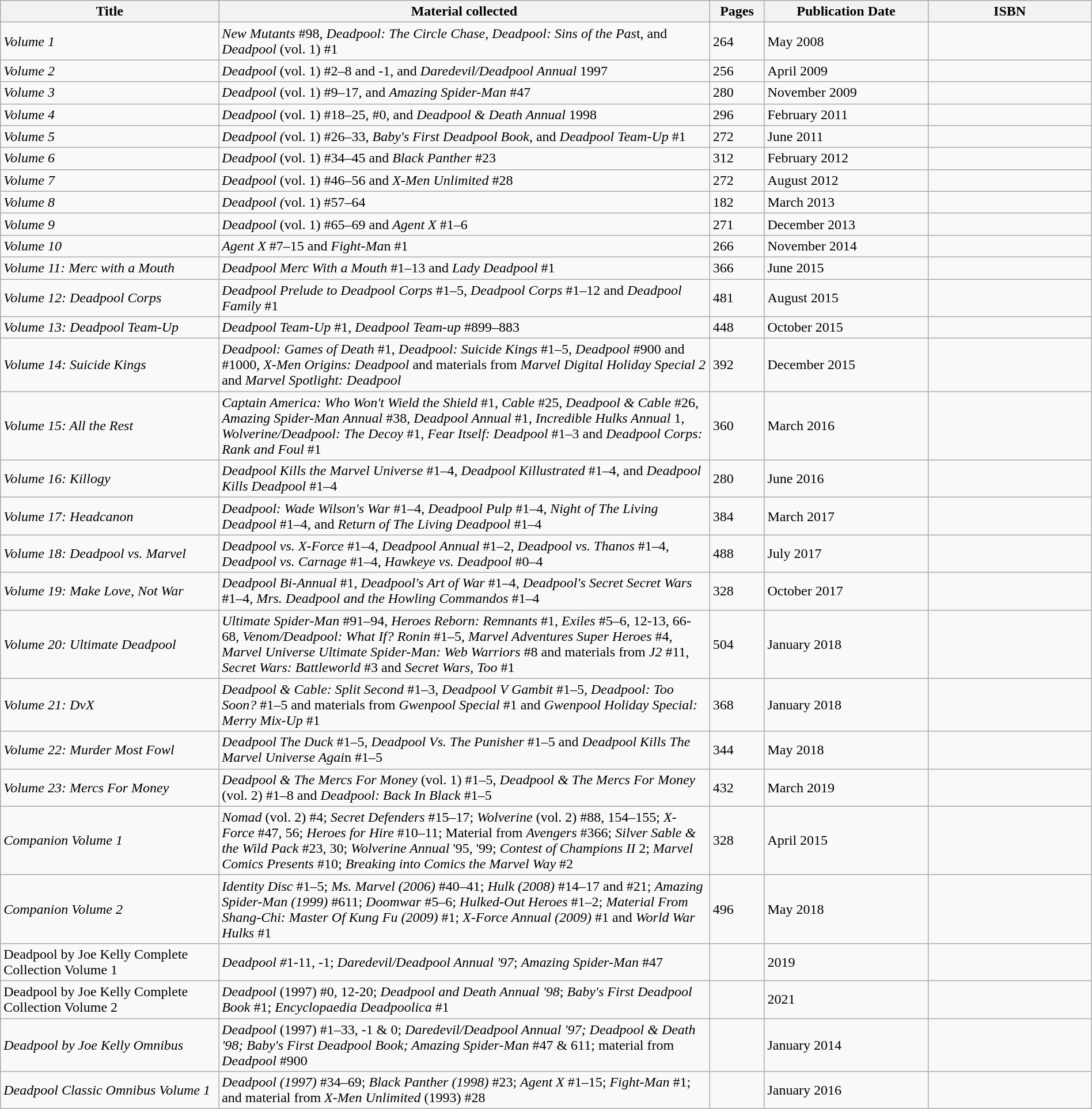<table class="wikitable" style="text-align:left;" width="100%">
<tr>
<th width=20%>Title</th>
<th width=45%>Material collected</th>
<th width=5%>Pages</th>
<th width=15%>Publication Date</th>
<th width=15%>ISBN</th>
</tr>
<tr>
<td><em>Volume 1</em></td>
<td><em>New Mutants</em> #98, <em>Deadpool: The Circle Chase, Deadpool: Sins of the Pas</em>t, and <em>Deadpool</em> (vol. 1) #1</td>
<td>264</td>
<td>May 2008</td>
<td></td>
</tr>
<tr>
<td><em>Volume 2</em></td>
<td><em>Deadpool</em> (vol. 1) #2–8 and -1, and <em>Daredevil/Deadpool Annual</em> 1997</td>
<td>256</td>
<td>April 2009</td>
<td></td>
</tr>
<tr>
<td><em>Volume 3</em></td>
<td><em>Deadpool</em> (vol. 1) #9–17, and <em>Amazing Spider-Man</em> #47</td>
<td>280</td>
<td>November 2009</td>
<td></td>
</tr>
<tr>
<td><em>Volume 4</em></td>
<td><em>Deadpool</em> (vol. 1) #18–25, #0, and <em>Deadpool & Death Annual</em> 1998</td>
<td>296</td>
<td>February 2011</td>
<td></td>
</tr>
<tr>
<td><em>Volume 5</em></td>
<td><em>Deadpool (</em>vol. 1) #26–33, <em>Baby's First Deadpool Book</em>, and <em>Deadpool Team-Up</em> #1</td>
<td>272</td>
<td>June 2011</td>
<td></td>
</tr>
<tr>
<td><em>Volume 6</em></td>
<td><em>Deadpool</em> (vol. 1) #34–45 and <em>Black Panther</em> #23</td>
<td>312</td>
<td>February 2012</td>
<td></td>
</tr>
<tr>
<td><em>Volume 7</em></td>
<td><em>Deadpool</em> (vol. 1) #46–56 and <em>X-Men Unlimited</em> #28</td>
<td>272</td>
<td>August 2012</td>
<td></td>
</tr>
<tr>
<td><em>Volume 8</em></td>
<td><em>Deadpool (</em>vol. 1) #57–64</td>
<td>182</td>
<td>March 2013</td>
<td></td>
</tr>
<tr>
<td><em>Volume 9</em></td>
<td><em>Deadpool</em> (vol. 1) #65–69 and <em>Agent X</em> #1–6</td>
<td>271</td>
<td>December 2013</td>
<td></td>
</tr>
<tr>
<td><em>Volume 10</em></td>
<td><em>Agent X</em> #7–15 and <em>Fight-Ma</em>n #1</td>
<td>266</td>
<td>November 2014</td>
<td></td>
</tr>
<tr>
<td><em>Volume 11: Merc with a Mouth</em></td>
<td><em>Deadpool Merc With a Mouth</em> #1–13 and <em>Lady Deadpool</em> #1</td>
<td>366</td>
<td>June 2015</td>
<td></td>
</tr>
<tr>
<td><em>Volume 12: Deadpool Corps</em></td>
<td><em>Deadpool Prelude to Deadpool Corps</em> #1–5, <em>Deadpool Corps</em> #1–12 and <em>Deadpool Family</em> #1</td>
<td>481</td>
<td>August 2015</td>
<td></td>
</tr>
<tr>
<td><em>Volume 13: Deadpool Team-Up</em></td>
<td><em>Deadpool Team-Up</em> #1, <em>Deadpool Team-up</em> #899–883</td>
<td>448</td>
<td>October 2015</td>
<td></td>
</tr>
<tr>
<td><em>Volume 14: Suicide Kings</em></td>
<td><em>Deadpool: Games of Death</em> #1, <em>Deadpool: Suicide Kings</em> #1–5, <em>Deadpool</em> #900 and #1000, <em>X-Men Origins: Deadpool</em> and materials from <em>Marvel Digital Holiday Special 2</em> and <em>Marvel Spotlight: Deadpool</em></td>
<td>392</td>
<td>December 2015</td>
<td></td>
</tr>
<tr>
<td><em>Volume 15: All the Rest</em></td>
<td><em>Captain America: Who Won't Wield the Shield</em> #1, <em>Cable</em> #25, <em>Deadpool & Cable</em> #26, <em>Amazing Spider-Man Annual</em> #38, <em>Deadpool Annual</em>  #1, <em>Incredible Hulks Annual</em> 1, <em>Wolverine/Deadpool: The Decoy</em> #1<em>, Fear Itself: Deadpool</em> #1–3 and <em>Deadpool Corps: Rank and Foul</em> #1</td>
<td>360</td>
<td>March 2016</td>
<td></td>
</tr>
<tr>
<td><em>Volume 16: Killogy</em></td>
<td><em>Deadpool Kills the Marvel Universe</em> #1–4, <em>Deadpool Killustrated</em> #1–4, and <em>Deadpool Kills Deadpool</em> #1–4</td>
<td>280</td>
<td>June 2016</td>
<td></td>
</tr>
<tr>
<td><em>Volume 17: Headcanon</em></td>
<td><em>Deadpool: Wade Wilson's War</em> #1–4, <em>Deadpool Pulp</em> #1–4, <em>Night of The Living Deadpool</em> #1–4, and <em>Return of The Living Deadpool</em> #1–4</td>
<td>384</td>
<td>March 2017</td>
<td></td>
</tr>
<tr>
<td><em>Volume 18: Deadpool vs. Marvel</em></td>
<td><em>Deadpool vs. X-Force</em> #1–4, <em>Deadpool Annual</em> #1–2, <em>Deadpool vs. Thanos</em> #1–4, <em>Deadpool vs. Carnage</em> #1–4, <em>Hawkeye vs. Deadpool</em> #0–4</td>
<td>488</td>
<td>July 2017</td>
<td></td>
</tr>
<tr>
<td><em>Volume 19: Make Love, Not War</em></td>
<td><em>Deadpool Bi-Annual</em> #1, <em>Deadpool's Art of War</em> #1–4, <em>Deadpool's Secret Secret Wars</em> #1–4, <em>Mrs. Deadpool and the Howling Commandos</em> #1–4</td>
<td>328</td>
<td>October 2017</td>
<td></td>
</tr>
<tr>
<td><em>Volume 20: Ultimate Deadpool</em></td>
<td><em>Ultimate Spider-Man</em> #91–94, <em>Heroes Reborn: Remnants</em> #1, <em>Exiles</em> #5–6, 12-13, 66-68, <em>Venom/Deadpool: What If? Ronin</em> #1–5, <em>Marvel Adventures Super Heroes</em> #4, <em>Marvel Universe Ultimate Spider-Man: Web Warriors</em> #8 and materials from <em>J2</em> #11, <em>Secret Wars: Battleworld</em> #3 and <em>Secret Wars, Too</em> #1</td>
<td>504</td>
<td>January 2018</td>
<td></td>
</tr>
<tr>
<td><em>Volume 21: DvX</em></td>
<td><em>Deadpool & Cable: Split Second</em> #1–3, <em>Deadpool V Gambit</em> #1–5, <em>Deadpool: Too Soon?</em> #1–5 and materials from <em>Gwenpool Special</em> #1 and <em>Gwenpool Holiday Special: Merry Mix-Up</em> #1</td>
<td>368</td>
<td>January 2018</td>
<td></td>
</tr>
<tr>
<td><em>Volume 22: Murder Most Fowl</em></td>
<td><em>Deadpool The Duck</em> #1–5, <em>Deadpool Vs. The Punisher</em> #1–5 and <em>Deadpool Kills The Marvel Universe Agai</em>n #1–5</td>
<td>344</td>
<td>May 2018</td>
<td></td>
</tr>
<tr>
<td><em>Volume 23: Mercs For Money</em></td>
<td><em>Deadpool & The Mercs For Money</em> (vol. 1) #1–5, <em>Deadpool & The Mercs For Money</em> (vol. 2) #1–8 and <em>Deadpool: Back In Black</em> #1–5</td>
<td>432</td>
<td>March 2019</td>
<td></td>
</tr>
<tr>
<td><em>Companion Volume 1</em></td>
<td><em>Nomad</em> (vol. 2) #4; <em>Secret Defenders</em> #15–17; <em>Wolverine</em> (vol. 2) #88, 154–155; <em>X-Force</em> #47, 56; <em>Heroes for Hire</em> #10–11; Material from <em>Avengers</em> #366; <em>Silver Sable & the Wild Pack</em> #23, 30; <em>Wolverine Annual</em> '95, '99; <em>Contest of Champions II</em> 2; <em>Marvel Comics Presents</em> #10; <em>Breaking into Comics the Marvel Way</em> #2</td>
<td>328</td>
<td>April 2015</td>
<td></td>
</tr>
<tr>
<td><em>Companion Volume 2</em></td>
<td><em>Identity Disc</em> #1–5; <em>Ms. Marvel (2006)</em> #40–41; <em>Hulk (2008)</em> #14–17 and #21; <em>Amazing Spider-Man (1999)</em> #611; <em>Doomwar</em> #5–6; <em>Hulked-Out Heroes</em> #1–2; <em>Material From Shang-Chi: Master Of Kung Fu (2009)</em> #1; <em>X-Force Annual (2009)</em> #1 and <em>World War Hulks</em> #1</td>
<td>496</td>
<td>May 2018</td>
<td></td>
</tr>
<tr>
<td>Deadpool by Joe Kelly Complete Collection Volume 1</td>
<td><em>Deadpool #</em>1-11, -1; <em>Daredevil/Deadpool Annual '97</em>; <em>Amazing Spider-Man</em> #47</td>
<td></td>
<td>2019</td>
<td></td>
</tr>
<tr>
<td>Deadpool by Joe Kelly Complete Collection Volume 2</td>
<td><em>Deadpool</em> (1997) #0, 12-20; <em>Deadpool and Death Annual '98</em>; <em>Baby's First Deadpool Book</em> #1; <em>Encyclopaedia Deadpoolica</em> #1</td>
<td></td>
<td>2021</td>
<td></td>
</tr>
<tr>
<td><em>Deadpool by Joe Kelly Omnibus</em></td>
<td><em>Deadpool </em>(1997) #1–33, -1 & 0; <em>Daredevil/Deadpool Annual '97; Deadpool & Death '98; Baby's First Deadpool Book; Amazing Spider-Man </em>#47 & 611; material from <em>Deadpool </em>#900</td>
<td></td>
<td>January 2014</td>
<td></td>
</tr>
<tr>
<td><em>Deadpool Classic Omnibus Volume 1</em></td>
<td><em>Deadpool (1997)</em> #34–69; <em>Black Panther (1998)</em> #23; <em>Agent X</em> #1–15; <em>Fight-Man</em> #1; and material from <em>X-Men Unlimited</em> (1993) #28</td>
<td></td>
<td>January 2016</td>
<td></td>
</tr>
</table>
